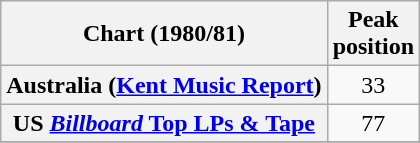<table class="wikitable sortable plainrowheaders" style="text-align:center">
<tr>
<th scope="col">Chart (1980/81)</th>
<th scope="col">Peak<br> position</th>
</tr>
<tr>
<th scope="row">Australia (<a href='#'>Kent Music Report</a>)</th>
<td>33</td>
</tr>
<tr>
<th scope = "row">US <a href='#'><em>Billboard</em> Top LPs & Tape</a></th>
<td>77</td>
</tr>
<tr>
</tr>
</table>
